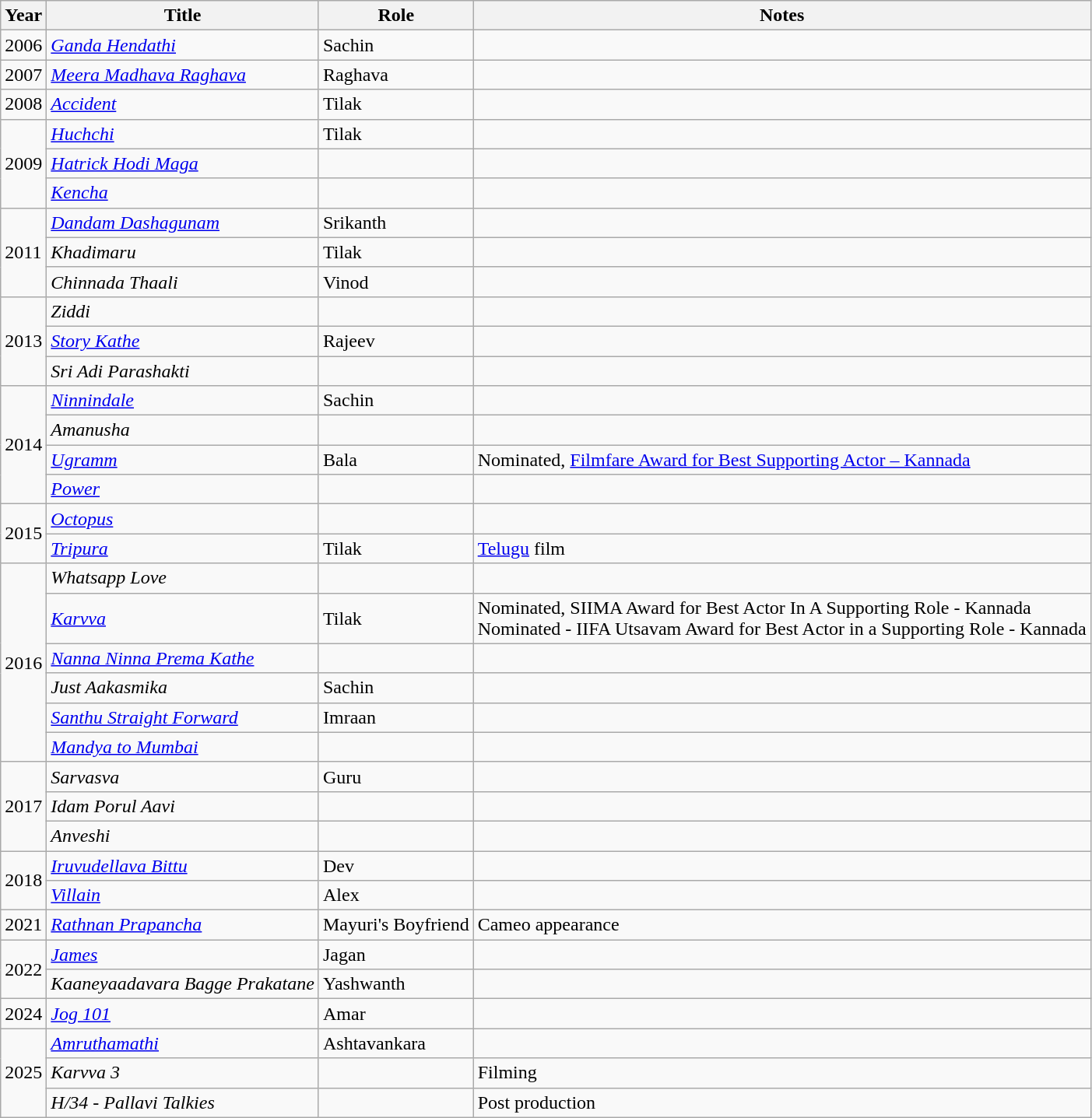<table class="wikitable sortable">
<tr>
<th>Year</th>
<th>Title</th>
<th>Role</th>
<th>Notes</th>
</tr>
<tr>
<td>2006</td>
<td><em><a href='#'>Ganda Hendathi</a></em></td>
<td>Sachin</td>
<td></td>
</tr>
<tr>
<td>2007</td>
<td><em><a href='#'>Meera Madhava Raghava</a></em></td>
<td>Raghava</td>
<td></td>
</tr>
<tr>
<td>2008</td>
<td><em><a href='#'>Accident</a></em></td>
<td>Tilak</td>
<td></td>
</tr>
<tr>
<td rowspan="3">2009</td>
<td><em><a href='#'>Huchchi</a></em></td>
<td>Tilak</td>
<td></td>
</tr>
<tr>
<td><em><a href='#'>Hatrick Hodi Maga</a></em></td>
<td></td>
<td></td>
</tr>
<tr>
<td><em><a href='#'>Kencha</a></em></td>
<td></td>
<td></td>
</tr>
<tr>
<td rowspan="3">2011</td>
<td><em><a href='#'>Dandam Dashagunam</a></em></td>
<td>Srikanth</td>
<td></td>
</tr>
<tr>
<td><em>Khadimaru</em></td>
<td>Tilak</td>
<td></td>
</tr>
<tr>
<td><em>Chinnada Thaali</em></td>
<td>Vinod</td>
<td></td>
</tr>
<tr>
<td rowspan="3">2013</td>
<td><em>Ziddi</em></td>
<td></td>
<td></td>
</tr>
<tr>
<td><em><a href='#'>Story Kathe</a></em></td>
<td>Rajeev</td>
<td></td>
</tr>
<tr>
<td><em>Sri Adi Parashakti</em></td>
<td></td>
<td></td>
</tr>
<tr>
<td rowspan="4">2014</td>
<td><em><a href='#'>Ninnindale</a></em></td>
<td>Sachin</td>
<td></td>
</tr>
<tr>
<td><em>Amanusha</em></td>
<td></td>
<td></td>
</tr>
<tr>
<td><em><a href='#'>Ugramm</a></em></td>
<td>Bala</td>
<td>Nominated, <a href='#'>Filmfare Award for Best Supporting Actor – Kannada</a></td>
</tr>
<tr>
<td><em><a href='#'>Power</a></em></td>
<td></td>
<td></td>
</tr>
<tr>
<td rowspan="2">2015</td>
<td><em><a href='#'>Octopus</a></em></td>
<td></td>
<td></td>
</tr>
<tr>
<td><em><a href='#'>Tripura</a></em></td>
<td>Tilak</td>
<td><a href='#'>Telugu</a> film</td>
</tr>
<tr>
<td rowspan="6">2016</td>
<td><em>Whatsapp Love</em></td>
<td></td>
<td></td>
</tr>
<tr>
<td><em><a href='#'>Karvva</a></em></td>
<td>Tilak</td>
<td>Nominated, SIIMA Award for Best Actor In A Supporting Role - Kannada<br>Nominated - IIFA Utsavam Award for Best Actor in a Supporting Role - Kannada</td>
</tr>
<tr>
<td><em><a href='#'>Nanna Ninna Prema Kathe</a></em></td>
<td></td>
<td></td>
</tr>
<tr>
<td><em>Just Aakasmika</em></td>
<td>Sachin</td>
<td></td>
</tr>
<tr>
<td><em><a href='#'>Santhu Straight Forward</a></em></td>
<td>Imraan</td>
<td></td>
</tr>
<tr>
<td><em><a href='#'>Mandya to Mumbai</a></em></td>
<td></td>
<td></td>
</tr>
<tr>
<td rowspan="3">2017</td>
<td><em>Sarvasva</em></td>
<td>Guru</td>
<td></td>
</tr>
<tr>
<td><em>Idam Porul Aavi</em></td>
<td></td>
<td></td>
</tr>
<tr>
<td><em>Anveshi</em></td>
<td></td>
<td></td>
</tr>
<tr>
<td rowspan="2">2018</td>
<td><em><a href='#'>Iruvudellava Bittu</a></em></td>
<td>Dev</td>
<td></td>
</tr>
<tr>
<td><a href='#'><em>Villain</em></a></td>
<td>Alex</td>
<td></td>
</tr>
<tr>
<td>2021</td>
<td><em><a href='#'>Rathnan Prapancha</a></em></td>
<td>Mayuri's Boyfriend</td>
<td>Cameo appearance</td>
</tr>
<tr>
<td rowspan="2">2022</td>
<td><a href='#'><em>James</em></a></td>
<td>Jagan</td>
<td></td>
</tr>
<tr>
<td><em>Kaaneyaadavara Bagge Prakatane</em></td>
<td>Yashwanth</td>
<td></td>
</tr>
<tr>
<td>2024</td>
<td><em><a href='#'>Jog 101</a></em></td>
<td>Amar</td>
<td></td>
</tr>
<tr>
<td rowspan="3">2025</td>
<td><em><a href='#'>Amruthamathi</a></em></td>
<td>Ashtavankara</td>
<td></td>
</tr>
<tr>
<td><em>Karvva 3</em></td>
<td></td>
<td>Filming</td>
</tr>
<tr>
<td><em>H/34 - Pallavi Talkies</em></td>
<td></td>
<td>Post production</td>
</tr>
</table>
